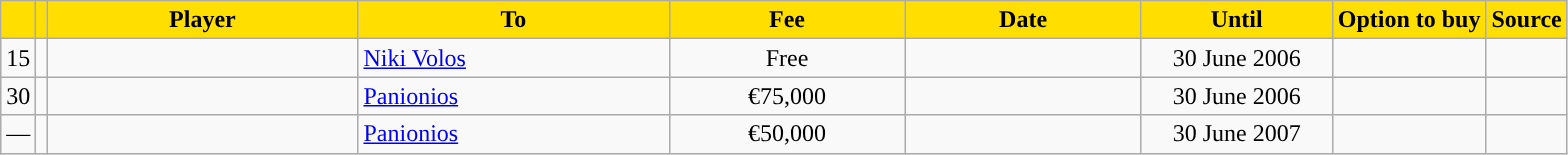<table class="wikitable sortable">
<tr>
<th style="background:#FFDE00"></th>
<th style="background:#FFDE00"></th>
<th width=200 style="background:#FFDE00">Player</th>
<th width=200 style="background:#FFDE00">To</th>
<th width=150 style="background:#FFDE00">Fee</th>
<th width=150 style="background:#FFDE00">Date</th>
<th width=120 style="background:#FFDE00">Until</th>
<th style="background:#FFDE00">Option to buy</th>
<th style="background:#FFDE00">Source</th>
</tr>
<tr>
<td align=center>15</td>
<td align=center></td>
<td></td>
<td> <a href='#'>Niki Volos</a></td>
<td align=center>Free</td>
<td align=center></td>
<td align=center>30 June 2006</td>
<td align=center></td>
<td align=center></td>
</tr>
<tr>
<td align=center>30</td>
<td align=center></td>
<td></td>
<td> <a href='#'>Panionios</a></td>
<td align=center>€75,000</td>
<td align=center></td>
<td align=center>30 June 2006</td>
<td align=center></td>
<td align=center></td>
</tr>
<tr>
<td align=center>—</td>
<td align=center></td>
<td></td>
<td> <a href='#'>Panionios</a></td>
<td align=center>€50,000</td>
<td align=center></td>
<td align=center>30 June 2007</td>
<td align=center></td>
<td align=center></td>
</tr>
</table>
